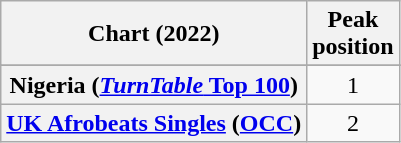<table class="wikitable plainrowheaders sortable" style="text-align:center">
<tr>
<th scope="col">Chart (2022)</th>
<th scope="col">Peak<br>position</th>
</tr>
<tr>
</tr>
<tr>
<th scope="row">Nigeria (<a href='#'><em>TurnTable</em> Top 100</a>)</th>
<td>1</td>
</tr>
<tr>
<th scope="row"><a href='#'>UK Afrobeats Singles</a> (<a href='#'>OCC</a>)</th>
<td>2</td>
</tr>
</table>
